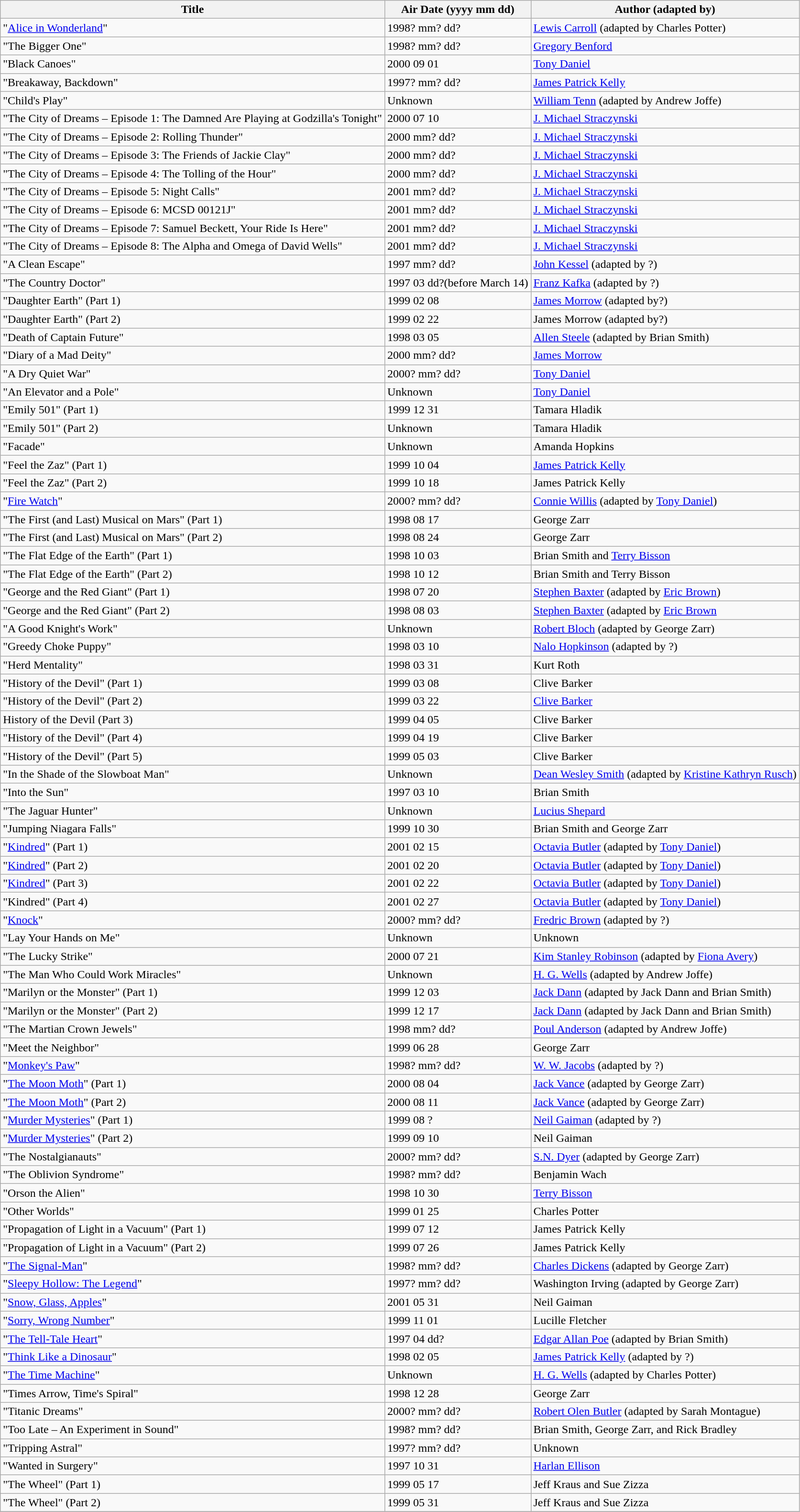<table class="wikitable sortable">
<tr>
<th>Title</th>
<th>Air Date (yyyy mm dd)</th>
<th>Author (adapted by)</th>
</tr>
<tr>
<td>"<a href='#'>Alice in Wonderland</a>"</td>
<td>1998? mm? dd?</td>
<td><a href='#'>Lewis Carroll</a> (adapted by Charles Potter)</td>
</tr>
<tr>
<td>"The Bigger One"</td>
<td>1998? mm? dd?</td>
<td><a href='#'>Gregory Benford</a></td>
</tr>
<tr>
<td>"Black Canoes"</td>
<td>2000 09 01</td>
<td><a href='#'>Tony Daniel</a></td>
</tr>
<tr>
<td>"Breakaway, Backdown"</td>
<td>1997? mm? dd?</td>
<td><a href='#'>James Patrick Kelly</a></td>
</tr>
<tr>
<td>"Child's Play"</td>
<td>Unknown</td>
<td><a href='#'>William Tenn</a> (adapted by Andrew Joffe)</td>
</tr>
<tr>
<td>"The City of Dreams – Episode 1: The Damned Are Playing at Godzilla's Tonight"</td>
<td>2000 07 10</td>
<td><a href='#'>J. Michael Straczynski</a></td>
</tr>
<tr>
<td>"The City of Dreams – Episode 2: Rolling Thunder"</td>
<td>2000 mm? dd?</td>
<td><a href='#'>J. Michael Straczynski</a></td>
</tr>
<tr>
<td>"The City of Dreams – Episode 3: The Friends of Jackie Clay"</td>
<td>2000 mm? dd?</td>
<td><a href='#'>J. Michael Straczynski</a></td>
</tr>
<tr>
<td>"The City of Dreams – Episode 4: The Tolling of the Hour"</td>
<td>2000 mm? dd?</td>
<td><a href='#'>J. Michael Straczynski</a></td>
</tr>
<tr>
<td>"The City of Dreams – Episode 5: Night Calls"</td>
<td>2001 mm? dd?</td>
<td><a href='#'>J. Michael Straczynski</a></td>
</tr>
<tr>
<td>"The City of Dreams – Episode 6: MCSD 00121J"</td>
<td>2001 mm? dd?</td>
<td><a href='#'>J. Michael Straczynski</a></td>
</tr>
<tr>
<td>"The City of Dreams – Episode 7: Samuel Beckett, Your Ride Is Here"</td>
<td>2001 mm? dd?</td>
<td><a href='#'>J. Michael Straczynski</a></td>
</tr>
<tr>
<td>"The City of Dreams – Episode 8: The Alpha and Omega of David Wells"</td>
<td>2001 mm? dd?</td>
<td><a href='#'>J. Michael Straczynski</a></td>
</tr>
<tr>
<td>"A Clean Escape"</td>
<td>1997 mm? dd?</td>
<td><a href='#'>John Kessel</a> (adapted by ?)</td>
</tr>
<tr>
<td>"The Country Doctor"</td>
<td>1997 03 dd?(before March 14)</td>
<td><a href='#'>Franz Kafka</a> (adapted by ?)</td>
</tr>
<tr>
<td>"Daughter Earth" (Part 1)</td>
<td>1999 02 08</td>
<td><a href='#'>James Morrow</a> (adapted by?)</td>
</tr>
<tr>
<td>"Daughter Earth" (Part 2)</td>
<td>1999 02 22</td>
<td>James Morrow (adapted by?)</td>
</tr>
<tr>
<td>"Death of Captain Future"</td>
<td>1998 03 05</td>
<td><a href='#'>Allen Steele</a> (adapted by Brian Smith)</td>
</tr>
<tr>
<td>"Diary of a Mad Deity"</td>
<td>2000 mm? dd?</td>
<td><a href='#'>James Morrow</a></td>
</tr>
<tr>
<td>"A Dry Quiet War"</td>
<td>2000? mm? dd?</td>
<td><a href='#'>Tony Daniel</a></td>
</tr>
<tr>
<td>"An Elevator and a Pole"</td>
<td>Unknown</td>
<td><a href='#'>Tony Daniel</a></td>
</tr>
<tr>
<td>"Emily 501" (Part 1)</td>
<td>1999 12 31</td>
<td>Tamara Hladik</td>
</tr>
<tr>
<td>"Emily 501" (Part 2)</td>
<td>Unknown</td>
<td>Tamara Hladik</td>
</tr>
<tr>
<td>"Facade"</td>
<td>Unknown</td>
<td>Amanda Hopkins</td>
</tr>
<tr>
<td>"Feel the Zaz" (Part 1)</td>
<td>1999 10 04</td>
<td><a href='#'>James Patrick Kelly</a></td>
</tr>
<tr>
<td>"Feel the Zaz" (Part 2)</td>
<td>1999 10 18</td>
<td>James Patrick Kelly</td>
</tr>
<tr>
<td>"<a href='#'>Fire Watch</a>"</td>
<td>2000? mm? dd?</td>
<td><a href='#'>Connie Willis</a> (adapted by <a href='#'>Tony Daniel</a>)</td>
</tr>
<tr>
<td>"The First (and Last) Musical on Mars" (Part 1)</td>
<td>1998 08 17</td>
<td>George Zarr</td>
</tr>
<tr>
<td>"The First (and Last) Musical on Mars" (Part 2)</td>
<td>1998 08 24</td>
<td>George Zarr</td>
</tr>
<tr>
<td>"The Flat Edge of the Earth" (Part 1)</td>
<td>1998 10 03</td>
<td>Brian Smith and <a href='#'>Terry Bisson</a></td>
</tr>
<tr>
<td>"The Flat Edge of the Earth" (Part 2)</td>
<td>1998 10 12</td>
<td>Brian Smith and Terry Bisson</td>
</tr>
<tr>
<td>"George and the Red Giant" (Part 1)</td>
<td>1998 07 20</td>
<td><a href='#'>Stephen Baxter</a> (adapted by <a href='#'>Eric Brown</a>)</td>
</tr>
<tr>
<td>"George and the Red Giant" (Part 2)</td>
<td>1998 08 03</td>
<td><a href='#'>Stephen Baxter</a> (adapted by <a href='#'>Eric Brown</a></td>
</tr>
<tr>
<td>"A Good Knight's Work"</td>
<td>Unknown</td>
<td><a href='#'>Robert Bloch</a> (adapted by George Zarr)</td>
</tr>
<tr>
<td>"Greedy Choke Puppy"</td>
<td>1998 03 10</td>
<td><a href='#'>Nalo Hopkinson</a> (adapted by ?)</td>
</tr>
<tr>
<td>"Herd Mentality"</td>
<td>1998 03 31</td>
<td>Kurt Roth</td>
</tr>
<tr>
<td>"History of the Devil" (Part 1)</td>
<td>1999 03 08</td>
<td>Clive Barker</td>
</tr>
<tr>
<td>"History of the Devil" (Part 2)</td>
<td>1999 03 22</td>
<td><a href='#'>Clive Barker</a></td>
</tr>
<tr>
<td>History of the Devil (Part 3)</td>
<td>1999 04 05</td>
<td>Clive Barker</td>
</tr>
<tr>
<td>"History of the Devil" (Part 4)</td>
<td>1999 04 19</td>
<td>Clive Barker</td>
</tr>
<tr>
<td>"History of the Devil" (Part 5)</td>
<td>1999 05 03</td>
<td>Clive Barker</td>
</tr>
<tr>
<td>"In the Shade of the Slowboat Man"</td>
<td>Unknown</td>
<td><a href='#'>Dean Wesley Smith</a> (adapted by <a href='#'>Kristine Kathryn Rusch</a>)</td>
</tr>
<tr>
<td>"Into the Sun"</td>
<td>1997 03 10</td>
<td>Brian Smith</td>
</tr>
<tr>
<td>"The Jaguar Hunter"</td>
<td>Unknown</td>
<td><a href='#'>Lucius Shepard</a></td>
</tr>
<tr>
<td>"Jumping Niagara Falls"</td>
<td>1999 10 30</td>
<td>Brian Smith and George Zarr</td>
</tr>
<tr>
<td>"<a href='#'>Kindred</a>" (Part 1)</td>
<td>2001 02 15</td>
<td><a href='#'>Octavia Butler</a> (adapted by <a href='#'>Tony Daniel</a>)</td>
</tr>
<tr>
<td>"<a href='#'>Kindred</a>" (Part 2)</td>
<td>2001 02 20</td>
<td><a href='#'>Octavia Butler</a> (adapted by <a href='#'>Tony Daniel</a>)</td>
</tr>
<tr>
<td>"<a href='#'>Kindred</a>" (Part 3)</td>
<td>2001 02 22</td>
<td><a href='#'>Octavia Butler</a> (adapted by <a href='#'>Tony Daniel</a>)</td>
</tr>
<tr>
<td>"Kindred" (Part 4)</td>
<td>2001 02 27</td>
<td><a href='#'>Octavia Butler</a> (adapted by <a href='#'>Tony Daniel</a>)</td>
</tr>
<tr>
<td>"<a href='#'>Knock</a>"</td>
<td>2000? mm? dd?</td>
<td><a href='#'>Fredric Brown</a> (adapted by ?)</td>
</tr>
<tr>
<td>"Lay Your Hands on Me"</td>
<td>Unknown</td>
<td>Unknown</td>
</tr>
<tr>
<td>"The Lucky Strike"</td>
<td>2000 07 21</td>
<td><a href='#'>Kim Stanley Robinson</a> (adapted by <a href='#'>Fiona Avery</a>)</td>
</tr>
<tr>
<td>"The Man Who Could Work Miracles"</td>
<td>Unknown</td>
<td><a href='#'>H. G. Wells</a> (adapted by Andrew Joffe)</td>
</tr>
<tr>
<td>"Marilyn or the Monster" (Part 1)</td>
<td>1999 12 03</td>
<td><a href='#'>Jack Dann</a> (adapted by Jack Dann and Brian Smith)</td>
</tr>
<tr>
<td>"Marilyn or the Monster" (Part 2)</td>
<td>1999 12 17</td>
<td><a href='#'>Jack Dann</a> (adapted by Jack Dann and Brian Smith)</td>
</tr>
<tr>
<td>"The Martian Crown Jewels"</td>
<td>1998 mm? dd?</td>
<td><a href='#'>Poul Anderson</a> (adapted by Andrew Joffe)</td>
</tr>
<tr>
<td>"Meet the Neighbor"</td>
<td>1999 06 28</td>
<td>George Zarr</td>
</tr>
<tr>
<td>"<a href='#'>Monkey's Paw</a>"</td>
<td>1998? mm? dd?</td>
<td><a href='#'>W. W. Jacobs</a> (adapted by ?)</td>
</tr>
<tr>
<td>"<a href='#'>The Moon Moth</a>" (Part 1)</td>
<td>2000 08 04</td>
<td><a href='#'>Jack Vance</a> (adapted by George Zarr)</td>
</tr>
<tr>
<td>"<a href='#'>The Moon Moth</a>" (Part 2)</td>
<td>2000 08 11</td>
<td><a href='#'>Jack Vance</a> (adapted by George Zarr)</td>
</tr>
<tr>
<td>"<a href='#'>Murder Mysteries</a>" (Part 1)</td>
<td>1999 08 ?</td>
<td><a href='#'>Neil Gaiman</a> (adapted by ?)</td>
</tr>
<tr>
<td>"<a href='#'>Murder Mysteries</a>" (Part 2)</td>
<td>1999 09 10</td>
<td>Neil Gaiman</td>
</tr>
<tr>
<td>"The Nostalgianauts"</td>
<td>2000? mm? dd?</td>
<td><a href='#'>S.N. Dyer</a> (adapted by George Zarr)</td>
</tr>
<tr>
<td>"The Oblivion Syndrome"</td>
<td>1998? mm? dd?</td>
<td>Benjamin Wach</td>
</tr>
<tr>
<td>"Orson the Alien"</td>
<td>1998 10 30</td>
<td><a href='#'>Terry Bisson</a></td>
</tr>
<tr>
<td>"Other Worlds"</td>
<td>1999 01 25</td>
<td>Charles Potter</td>
</tr>
<tr>
<td>"Propagation of Light in a Vacuum" (Part 1)</td>
<td>1999 07 12</td>
<td>James Patrick Kelly</td>
</tr>
<tr>
<td>"Propagation of Light in a Vacuum" (Part 2)</td>
<td>1999 07 26</td>
<td>James Patrick Kelly</td>
</tr>
<tr>
<td>"<a href='#'>The Signal-Man</a>"</td>
<td>1998? mm? dd?</td>
<td><a href='#'>Charles Dickens</a> (adapted by George Zarr)</td>
</tr>
<tr>
<td>"<a href='#'>Sleepy Hollow: The Legend</a>"</td>
<td>1997? mm? dd?</td>
<td>Washington Irving (adapted by George Zarr)</td>
</tr>
<tr>
<td>"<a href='#'>Snow, Glass, Apples</a>"</td>
<td>2001 05 31</td>
<td>Neil Gaiman</td>
</tr>
<tr>
<td>"<a href='#'>Sorry, Wrong Number</a>"</td>
<td>1999 11 01</td>
<td>Lucille Fletcher</td>
</tr>
<tr>
<td>"<a href='#'>The Tell-Tale Heart</a>"</td>
<td>1997 04 dd?</td>
<td><a href='#'>Edgar Allan Poe</a> (adapted by Brian Smith)</td>
</tr>
<tr>
<td>"<a href='#'>Think Like a Dinosaur</a>"</td>
<td>1998 02 05</td>
<td><a href='#'>James Patrick Kelly</a> (adapted by ?)</td>
</tr>
<tr>
<td>"<a href='#'>The Time Machine</a>"</td>
<td>Unknown</td>
<td><a href='#'>H. G. Wells</a> (adapted by Charles Potter)</td>
</tr>
<tr>
<td>"Times Arrow, Time's Spiral"</td>
<td>1998 12 28</td>
<td>George Zarr</td>
</tr>
<tr>
<td>"Titanic Dreams"</td>
<td>2000? mm? dd?</td>
<td><a href='#'>Robert Olen Butler</a> (adapted by Sarah Montague)</td>
</tr>
<tr>
<td>"Too Late – An Experiment in Sound"</td>
<td>1998? mm? dd?</td>
<td>Brian Smith, George Zarr, and Rick Bradley</td>
</tr>
<tr>
<td>"Tripping Astral"</td>
<td>1997? mm? dd?</td>
<td>Unknown</td>
</tr>
<tr>
<td>"Wanted in Surgery"</td>
<td>1997 10 31</td>
<td><a href='#'>Harlan Ellison</a></td>
</tr>
<tr>
<td>"The Wheel" (Part 1)</td>
<td>1999 05 17</td>
<td>Jeff Kraus and Sue Zizza</td>
</tr>
<tr>
<td>"The Wheel" (Part 2)</td>
<td>1999 05 31</td>
<td>Jeff Kraus and Sue Zizza</td>
</tr>
<tr>
</tr>
</table>
